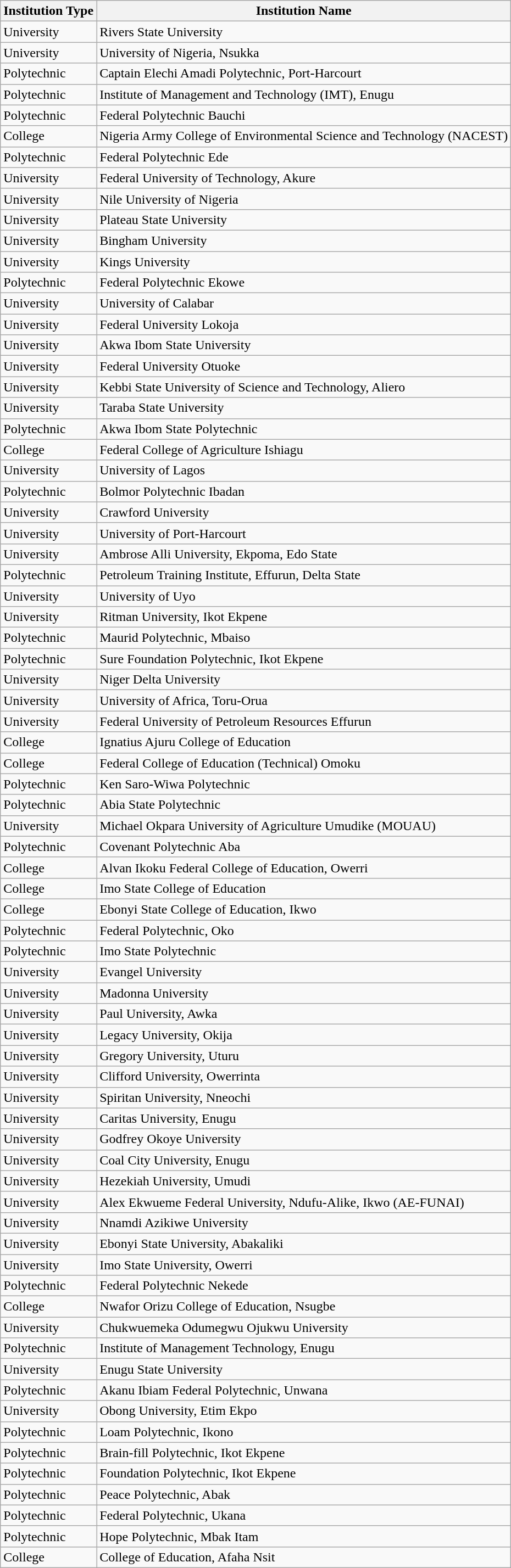<table class="wikitable sortable">
<tr>
<th>Institution Type</th>
<th>Institution Name</th>
</tr>
<tr>
<td>University</td>
<td>Rivers State University</td>
</tr>
<tr>
<td>University</td>
<td>University of Nigeria, Nsukka</td>
</tr>
<tr>
<td>Polytechnic</td>
<td>Captain Elechi Amadi Polytechnic, Port-Harcourt</td>
</tr>
<tr>
<td>Polytechnic</td>
<td>Institute of Management and Technology (IMT), Enugu</td>
</tr>
<tr>
<td>Polytechnic</td>
<td>Federal Polytechnic Bauchi</td>
</tr>
<tr>
<td>College</td>
<td>Nigeria Army College of Environmental Science and Technology (NACEST)</td>
</tr>
<tr>
<td>Polytechnic</td>
<td>Federal Polytechnic Ede</td>
</tr>
<tr>
<td>University</td>
<td>Federal University of Technology, Akure</td>
</tr>
<tr>
<td>University</td>
<td>Nile University of Nigeria</td>
</tr>
<tr>
<td>University</td>
<td>Plateau State University</td>
</tr>
<tr>
<td>University</td>
<td>Bingham University</td>
</tr>
<tr>
<td>University</td>
<td>Kings University</td>
</tr>
<tr>
<td>Polytechnic</td>
<td>Federal Polytechnic Ekowe</td>
</tr>
<tr>
<td>University</td>
<td>University of Calabar</td>
</tr>
<tr>
<td>University</td>
<td>Federal University Lokoja</td>
</tr>
<tr>
<td>University</td>
<td>Akwa Ibom State University</td>
</tr>
<tr>
<td>University</td>
<td>Federal University Otuoke</td>
</tr>
<tr>
<td>University</td>
<td>Kebbi State University of Science and Technology, Aliero</td>
</tr>
<tr>
<td>University</td>
<td>Taraba State University</td>
</tr>
<tr>
<td>Polytechnic</td>
<td>Akwa Ibom State Polytechnic</td>
</tr>
<tr>
<td>College</td>
<td>Federal College of Agriculture Ishiagu</td>
</tr>
<tr>
<td>University</td>
<td>University of Lagos</td>
</tr>
<tr>
<td>Polytechnic</td>
<td>Bolmor Polytechnic Ibadan</td>
</tr>
<tr>
<td>University</td>
<td>Crawford University</td>
</tr>
<tr>
<td>University</td>
<td>University of Port-Harcourt</td>
</tr>
<tr>
<td>University</td>
<td>Ambrose Alli University, Ekpoma, Edo State</td>
</tr>
<tr>
<td>Polytechnic</td>
<td>Petroleum Training Institute, Effurun, Delta State</td>
</tr>
<tr>
<td>University</td>
<td>University of Uyo</td>
</tr>
<tr>
<td>University</td>
<td>Ritman University, Ikot Ekpene</td>
</tr>
<tr>
<td>Polytechnic</td>
<td>Maurid Polytechnic, Mbaiso</td>
</tr>
<tr>
<td>Polytechnic</td>
<td>Sure Foundation Polytechnic, Ikot Ekpene</td>
</tr>
<tr>
<td>University</td>
<td>Niger Delta University</td>
</tr>
<tr>
<td>University</td>
<td>University of Africa, Toru-Orua</td>
</tr>
<tr>
<td>University</td>
<td>Federal University of Petroleum Resources Effurun</td>
</tr>
<tr>
<td>College</td>
<td>Ignatius Ajuru College of Education</td>
</tr>
<tr>
<td>College</td>
<td>Federal College of Education (Technical) Omoku</td>
</tr>
<tr>
<td>Polytechnic</td>
<td>Ken Saro-Wiwa Polytechnic</td>
</tr>
<tr>
<td>Polytechnic</td>
<td>Abia State Polytechnic</td>
</tr>
<tr>
<td>University</td>
<td>Michael Okpara University of Agriculture Umudike (MOUAU)</td>
</tr>
<tr>
<td>Polytechnic</td>
<td>Covenant Polytechnic Aba</td>
</tr>
<tr>
<td>College</td>
<td>Alvan Ikoku Federal College of Education, Owerri</td>
</tr>
<tr>
<td>College</td>
<td>Imo State College of Education</td>
</tr>
<tr>
<td>College</td>
<td>Ebonyi State College of Education, Ikwo</td>
</tr>
<tr>
<td>Polytechnic</td>
<td>Federal Polytechnic, Oko</td>
</tr>
<tr>
<td>Polytechnic</td>
<td>Imo State Polytechnic</td>
</tr>
<tr>
<td>University</td>
<td>Evangel University</td>
</tr>
<tr>
<td>University</td>
<td>Madonna University</td>
</tr>
<tr>
<td>University</td>
<td>Paul University, Awka</td>
</tr>
<tr>
<td>University</td>
<td>Legacy University, Okija</td>
</tr>
<tr>
<td>University</td>
<td>Gregory University, Uturu</td>
</tr>
<tr>
<td>University</td>
<td>Clifford University, Owerrinta</td>
</tr>
<tr>
<td>University</td>
<td>Spiritan University, Nneochi</td>
</tr>
<tr>
<td>University</td>
<td>Caritas University, Enugu</td>
</tr>
<tr>
<td>University</td>
<td>Godfrey Okoye University</td>
</tr>
<tr>
<td>University</td>
<td>Coal City University, Enugu</td>
</tr>
<tr>
<td>University</td>
<td>Hezekiah University, Umudi</td>
</tr>
<tr>
<td>University</td>
<td>Alex Ekwueme Federal University, Ndufu-Alike, Ikwo (AE-FUNAI)</td>
</tr>
<tr>
<td>University</td>
<td>Nnamdi Azikiwe University</td>
</tr>
<tr>
<td>University</td>
<td>Ebonyi State University, Abakaliki</td>
</tr>
<tr>
<td>University</td>
<td>Imo State University, Owerri</td>
</tr>
<tr>
<td>Polytechnic</td>
<td>Federal Polytechnic Nekede</td>
</tr>
<tr>
<td>College</td>
<td>Nwafor Orizu College of Education, Nsugbe</td>
</tr>
<tr>
<td>University</td>
<td>Chukwuemeka Odumegwu Ojukwu University</td>
</tr>
<tr>
<td>Polytechnic</td>
<td>Institute of Management Technology, Enugu</td>
</tr>
<tr>
<td>University</td>
<td>Enugu State University</td>
</tr>
<tr>
<td>Polytechnic</td>
<td>Akanu Ibiam Federal Polytechnic, Unwana</td>
</tr>
<tr>
<td>University</td>
<td>Obong University, Etim Ekpo</td>
</tr>
<tr>
<td>Polytechnic</td>
<td>Loam Polytechnic, Ikono</td>
</tr>
<tr>
<td>Polytechnic</td>
<td>Brain-fill Polytechnic, Ikot Ekpene</td>
</tr>
<tr>
<td>Polytechnic</td>
<td>Foundation Polytechnic, Ikot Ekpene</td>
</tr>
<tr>
<td>Polytechnic</td>
<td>Peace Polytechnic, Abak</td>
</tr>
<tr>
<td>Polytechnic</td>
<td>Federal Polytechnic, Ukana</td>
</tr>
<tr>
<td>Polytechnic</td>
<td>Hope Polytechnic, Mbak Itam</td>
</tr>
<tr>
<td>College</td>
<td>College of Education, Afaha Nsit</td>
</tr>
</table>
